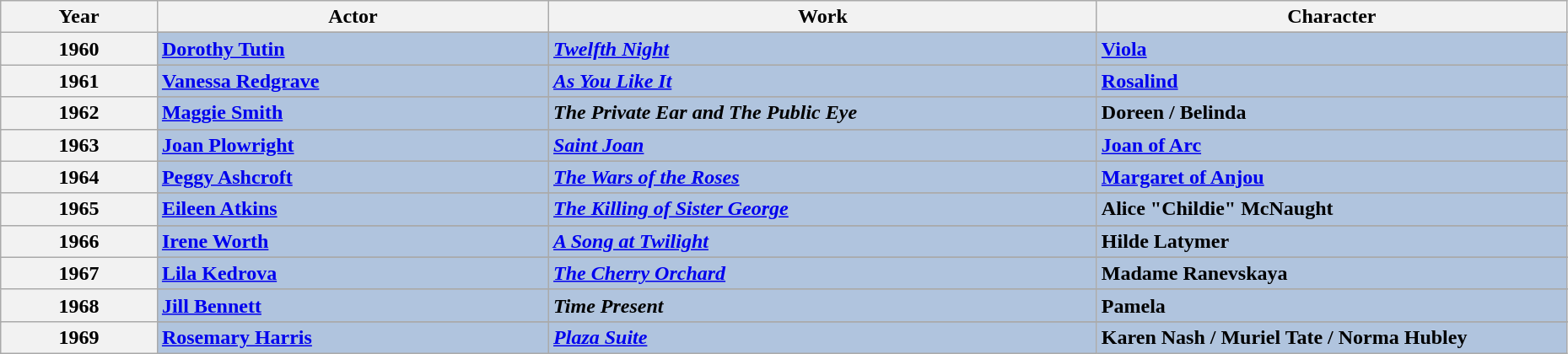<table class="wikitable" style="width:98%;">
<tr>
<th style="width:10%;">Year</th>
<th style="width:25%;">Actor</th>
<th style="width:35%;">Work</th>
<th style="width:30%;">Character</th>
</tr>
<tr>
<th rowspan="2" align="center">1960</th>
</tr>
<tr style="background:#B0C4DE">
<td><strong><a href='#'>Dorothy Tutin</a></strong></td>
<td><strong><em><a href='#'>Twelfth Night</a></em></strong></td>
<td><a href='#'><strong>Viola</strong></a></td>
</tr>
<tr>
<th rowspan="2" align="center">1961</th>
</tr>
<tr style="background:#B0C4DE">
<td><strong><a href='#'>Vanessa Redgrave</a></strong></td>
<td><strong><em><a href='#'>As You Like It</a></em></strong></td>
<td><a href='#'><strong>Rosalind</strong></a></td>
</tr>
<tr>
<th rowspan="2" align="center">1962</th>
</tr>
<tr style="background:#B0C4DE">
<td><strong><a href='#'>Maggie Smith</a></strong></td>
<td><strong><em>The Private Ear<em> and </em>The Public Eye</em></strong></td>
<td><strong>Doreen / Belinda</strong></td>
</tr>
<tr>
<th rowspan="2" align="center">1963</th>
</tr>
<tr style="background:#B0C4DE">
<td><strong><a href='#'>Joan Plowright</a></strong></td>
<td><em><a href='#'><strong>Saint Joan</strong></a></em></td>
<td><strong><a href='#'>Joan of Arc</a></strong></td>
</tr>
<tr>
<th rowspan="2" align="center">1964</th>
</tr>
<tr style="background:#B0C4DE">
<td><strong><a href='#'>Peggy Ashcroft</a></strong></td>
<td><em><a href='#'><strong>The Wars of the Roses</strong></a></em></td>
<td><strong><a href='#'>Margaret of Anjou</a></strong></td>
</tr>
<tr>
<th rowspan="2" align="center">1965</th>
</tr>
<tr style="background:#B0C4DE">
<td><strong><a href='#'>Eileen Atkins</a></strong></td>
<td><strong><em><a href='#'>The Killing of Sister George</a></em></strong></td>
<td><strong>Alice "Childie" McNaught</strong></td>
</tr>
<tr>
<th rowspan="2" align="center">1966</th>
</tr>
<tr style="background:#B0C4DE">
<td><strong><a href='#'>Irene Worth</a></strong></td>
<td><strong><em><a href='#'>A Song at Twilight</a></em></strong></td>
<td><strong>Hilde Latymer</strong></td>
</tr>
<tr>
<th rowspan="2" align="center">1967</th>
</tr>
<tr style="background:#B0C4DE">
<td><strong><a href='#'>Lila Kedrova</a></strong></td>
<td><strong><em><a href='#'>The Cherry Orchard</a></em></strong></td>
<td><strong>Madame Ranevskaya</strong></td>
</tr>
<tr>
<th rowspan="2" align="center">1968</th>
</tr>
<tr style="background:#B0C4DE">
<td><a href='#'><strong>Jill Bennett</strong></a></td>
<td><strong><em>Time Present</em></strong></td>
<td><strong>Pamela</strong></td>
</tr>
<tr>
<th rowspan="2" align="center">1969</th>
</tr>
<tr style="background:#B0C4DE">
<td><strong><a href='#'>Rosemary Harris</a></strong></td>
<td><strong><em><a href='#'>Plaza Suite</a></em></strong></td>
<td><strong>Karen Nash / Muriel Tate / Norma Hubley</strong></td>
</tr>
</table>
